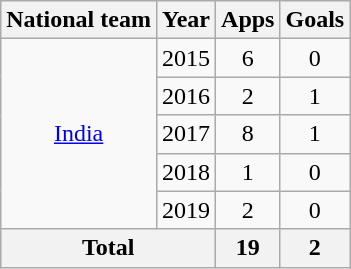<table class="wikitable" style="text-align: center;">
<tr>
<th>National team</th>
<th>Year</th>
<th>Apps</th>
<th>Goals</th>
</tr>
<tr>
<td rowspan="5"><a href='#'>India</a></td>
<td>2015</td>
<td>6</td>
<td>0</td>
</tr>
<tr>
<td>2016</td>
<td>2</td>
<td>1</td>
</tr>
<tr>
<td>2017</td>
<td>8</td>
<td>1</td>
</tr>
<tr>
<td>2018</td>
<td>1</td>
<td>0</td>
</tr>
<tr>
<td>2019</td>
<td>2</td>
<td>0</td>
</tr>
<tr>
<th colspan="2">Total</th>
<th>19</th>
<th>2</th>
</tr>
</table>
